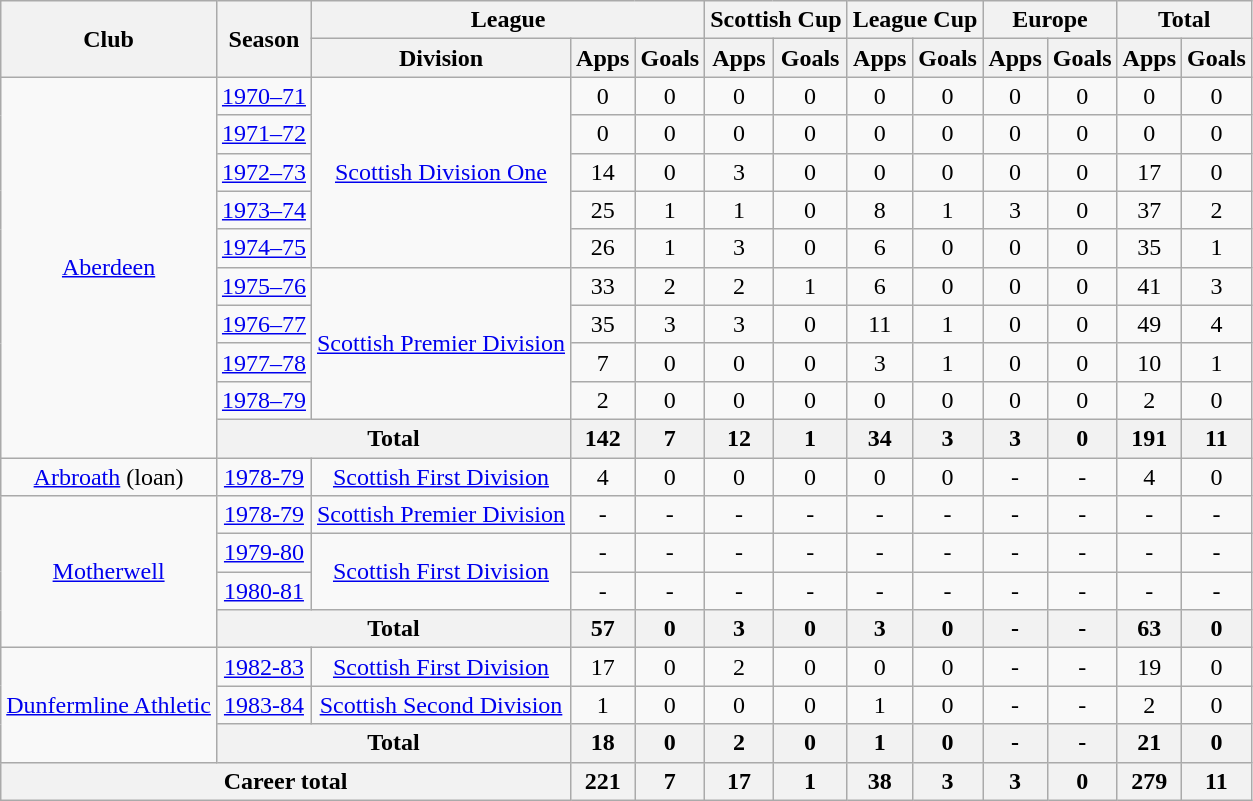<table class="wikitable" style="text-align:center">
<tr>
<th rowspan="2">Club</th>
<th rowspan="2">Season</th>
<th colspan="3">League</th>
<th colspan="2">Scottish Cup</th>
<th colspan="2">League Cup</th>
<th colspan="2">Europe</th>
<th colspan="2">Total</th>
</tr>
<tr>
<th>Division</th>
<th>Apps</th>
<th>Goals</th>
<th>Apps</th>
<th>Goals</th>
<th>Apps</th>
<th>Goals</th>
<th>Apps</th>
<th>Goals</th>
<th>Apps</th>
<th>Goals</th>
</tr>
<tr>
<td rowspan="10"><a href='#'>Aberdeen</a></td>
<td><a href='#'>1970–71</a></td>
<td rowspan="5"><a href='#'>Scottish Division One</a></td>
<td>0</td>
<td>0</td>
<td>0</td>
<td>0</td>
<td>0</td>
<td>0</td>
<td>0</td>
<td>0</td>
<td>0</td>
<td>0</td>
</tr>
<tr>
<td><a href='#'>1971–72</a></td>
<td>0</td>
<td>0</td>
<td>0</td>
<td>0</td>
<td>0</td>
<td>0</td>
<td>0</td>
<td>0</td>
<td>0</td>
<td>0</td>
</tr>
<tr>
<td><a href='#'>1972–73</a></td>
<td>14</td>
<td>0</td>
<td>3</td>
<td>0</td>
<td>0</td>
<td>0</td>
<td>0</td>
<td>0</td>
<td>17</td>
<td>0</td>
</tr>
<tr>
<td><a href='#'>1973–74</a></td>
<td>25</td>
<td>1</td>
<td>1</td>
<td>0</td>
<td>8</td>
<td>1</td>
<td>3</td>
<td>0</td>
<td>37</td>
<td>2</td>
</tr>
<tr>
<td><a href='#'>1974–75</a></td>
<td>26</td>
<td>1</td>
<td>3</td>
<td>0</td>
<td>6</td>
<td>0</td>
<td>0</td>
<td>0</td>
<td>35</td>
<td>1</td>
</tr>
<tr>
<td><a href='#'>1975–76</a></td>
<td rowspan="4"><a href='#'>Scottish Premier Division</a></td>
<td>33</td>
<td>2</td>
<td>2</td>
<td>1</td>
<td>6</td>
<td>0</td>
<td>0</td>
<td>0</td>
<td>41</td>
<td>3</td>
</tr>
<tr>
<td><a href='#'>1976–77</a></td>
<td>35</td>
<td>3</td>
<td>3</td>
<td>0</td>
<td>11</td>
<td>1</td>
<td>0</td>
<td>0</td>
<td>49</td>
<td>4</td>
</tr>
<tr>
<td><a href='#'>1977–78</a></td>
<td>7</td>
<td>0</td>
<td>0</td>
<td>0</td>
<td>3</td>
<td>1</td>
<td>0</td>
<td>0</td>
<td>10</td>
<td>1</td>
</tr>
<tr>
<td><a href='#'>1978–79</a></td>
<td>2</td>
<td>0</td>
<td>0</td>
<td>0</td>
<td>0</td>
<td>0</td>
<td>0</td>
<td>0</td>
<td>2</td>
<td>0</td>
</tr>
<tr>
<th colspan="2">Total</th>
<th>142</th>
<th>7</th>
<th>12</th>
<th>1</th>
<th>34</th>
<th>3</th>
<th>3</th>
<th>0</th>
<th>191</th>
<th>11</th>
</tr>
<tr>
<td><a href='#'>Arbroath</a> (loan)</td>
<td><a href='#'>1978-79</a></td>
<td><a href='#'>Scottish First Division</a></td>
<td>4</td>
<td>0</td>
<td>0</td>
<td>0</td>
<td>0</td>
<td>0</td>
<td>-</td>
<td>-</td>
<td>4</td>
<td>0</td>
</tr>
<tr>
<td rowspan="4"><a href='#'>Motherwell</a></td>
<td><a href='#'>1978-79</a></td>
<td><a href='#'>Scottish Premier Division</a></td>
<td>-</td>
<td>-</td>
<td>-</td>
<td>-</td>
<td>-</td>
<td>-</td>
<td>-</td>
<td>-</td>
<td>-</td>
<td>-</td>
</tr>
<tr>
<td><a href='#'>1979-80</a></td>
<td rowspan="2"><a href='#'>Scottish First Division</a></td>
<td>-</td>
<td>-</td>
<td>-</td>
<td>-</td>
<td>-</td>
<td>-</td>
<td>-</td>
<td>-</td>
<td>-</td>
<td>-</td>
</tr>
<tr>
<td><a href='#'>1980-81</a></td>
<td>-</td>
<td>-</td>
<td>-</td>
<td>-</td>
<td>-</td>
<td>-</td>
<td>-</td>
<td>-</td>
<td>-</td>
<td>-</td>
</tr>
<tr>
<th colspan="2">Total</th>
<th>57</th>
<th>0</th>
<th>3</th>
<th>0</th>
<th>3</th>
<th>0</th>
<th>-</th>
<th>-</th>
<th>63</th>
<th>0</th>
</tr>
<tr>
<td rowspan="3"><a href='#'>Dunfermline Athletic</a></td>
<td><a href='#'>1982-83</a></td>
<td><a href='#'>Scottish First Division</a></td>
<td>17</td>
<td>0</td>
<td>2</td>
<td>0</td>
<td>0</td>
<td>0</td>
<td>-</td>
<td>-</td>
<td>19</td>
<td>0</td>
</tr>
<tr>
<td><a href='#'>1983-84</a></td>
<td><a href='#'>Scottish Second Division</a></td>
<td>1</td>
<td>0</td>
<td>0</td>
<td>0</td>
<td>1</td>
<td>0</td>
<td>-</td>
<td>-</td>
<td>2</td>
<td>0</td>
</tr>
<tr>
<th colspan="2">Total</th>
<th>18</th>
<th>0</th>
<th>2</th>
<th>0</th>
<th>1</th>
<th>0</th>
<th>-</th>
<th>-</th>
<th>21</th>
<th>0</th>
</tr>
<tr>
<th colspan="3">Career total</th>
<th>221</th>
<th>7</th>
<th>17</th>
<th>1</th>
<th>38</th>
<th>3</th>
<th>3</th>
<th>0</th>
<th>279</th>
<th>11</th>
</tr>
</table>
